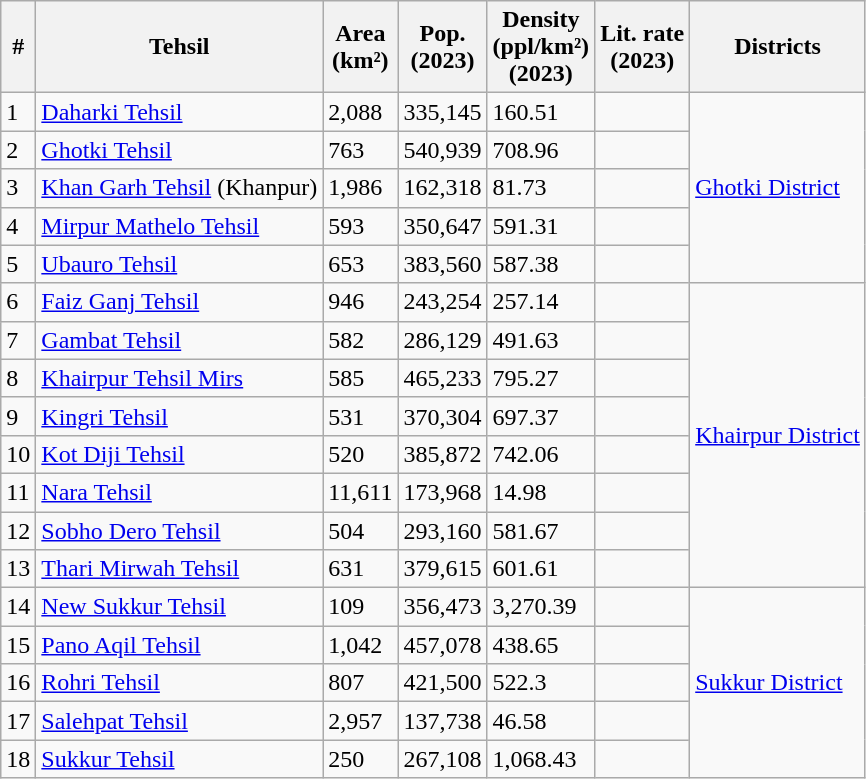<table class="wikitable sortable">
<tr>
<th>#</th>
<th>Tehsil</th>
<th>Area<br>(km²)</th>
<th>Pop.<br>(2023)</th>
<th>Density<br>(ppl/km²)<br>(2023)</th>
<th>Lit. rate<br>(2023)</th>
<th>Districts</th>
</tr>
<tr>
<td>1</td>
<td><a href='#'>Daharki Tehsil</a></td>
<td>2,088</td>
<td>335,145</td>
<td>160.51</td>
<td></td>
<td rowspan="5"><a href='#'>Ghotki District</a></td>
</tr>
<tr>
<td>2</td>
<td><a href='#'>Ghotki Tehsil</a></td>
<td>763</td>
<td>540,939</td>
<td>708.96</td>
<td></td>
</tr>
<tr>
<td>3</td>
<td><a href='#'>Khan Garh Tehsil</a> (Khanpur)</td>
<td>1,986</td>
<td>162,318</td>
<td>81.73</td>
<td></td>
</tr>
<tr>
<td>4</td>
<td><a href='#'>Mirpur Mathelo Tehsil</a></td>
<td>593</td>
<td>350,647</td>
<td>591.31</td>
<td></td>
</tr>
<tr>
<td>5</td>
<td><a href='#'>Ubauro Tehsil</a></td>
<td>653</td>
<td>383,560</td>
<td>587.38</td>
<td></td>
</tr>
<tr>
<td>6</td>
<td><a href='#'>Faiz Ganj Tehsil</a></td>
<td>946</td>
<td>243,254</td>
<td>257.14</td>
<td></td>
<td rowspan="8"><a href='#'>Khairpur District</a></td>
</tr>
<tr>
<td>7</td>
<td><a href='#'>Gambat Tehsil</a></td>
<td>582</td>
<td>286,129</td>
<td>491.63</td>
<td></td>
</tr>
<tr>
<td>8</td>
<td><a href='#'>Khairpur Tehsil Mirs</a></td>
<td>585</td>
<td>465,233</td>
<td>795.27</td>
<td></td>
</tr>
<tr>
<td>9</td>
<td><a href='#'>Kingri Tehsil</a></td>
<td>531</td>
<td>370,304</td>
<td>697.37</td>
<td></td>
</tr>
<tr>
<td>10</td>
<td><a href='#'>Kot Diji Tehsil</a></td>
<td>520</td>
<td>385,872</td>
<td>742.06</td>
<td></td>
</tr>
<tr>
<td>11</td>
<td><a href='#'>Nara Tehsil</a></td>
<td>11,611</td>
<td>173,968</td>
<td>14.98</td>
<td></td>
</tr>
<tr>
<td>12</td>
<td><a href='#'>Sobho Dero Tehsil</a></td>
<td>504</td>
<td>293,160</td>
<td>581.67</td>
<td></td>
</tr>
<tr>
<td>13</td>
<td><a href='#'>Thari Mirwah Tehsil</a></td>
<td>631</td>
<td>379,615</td>
<td>601.61</td>
<td></td>
</tr>
<tr>
<td>14</td>
<td><a href='#'>New Sukkur Tehsil</a></td>
<td>109</td>
<td>356,473</td>
<td>3,270.39</td>
<td></td>
<td rowspan="5"><a href='#'>Sukkur District</a></td>
</tr>
<tr>
<td>15</td>
<td><a href='#'>Pano Aqil Tehsil</a></td>
<td>1,042</td>
<td>457,078</td>
<td>438.65</td>
<td></td>
</tr>
<tr>
<td>16</td>
<td><a href='#'>Rohri Tehsil</a></td>
<td>807</td>
<td>421,500</td>
<td>522.3</td>
<td></td>
</tr>
<tr>
<td>17</td>
<td><a href='#'>Salehpat Tehsil</a></td>
<td>2,957</td>
<td>137,738</td>
<td>46.58</td>
<td></td>
</tr>
<tr>
<td>18</td>
<td><a href='#'>Sukkur Tehsil</a></td>
<td>250</td>
<td>267,108</td>
<td>1,068.43</td>
<td></td>
</tr>
</table>
